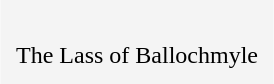<table cellpadding=10 border="0" align=center>
<tr>
<td bgcolor=#f4f4f4><br>The Lass of Ballochmyle</td>
</tr>
</table>
